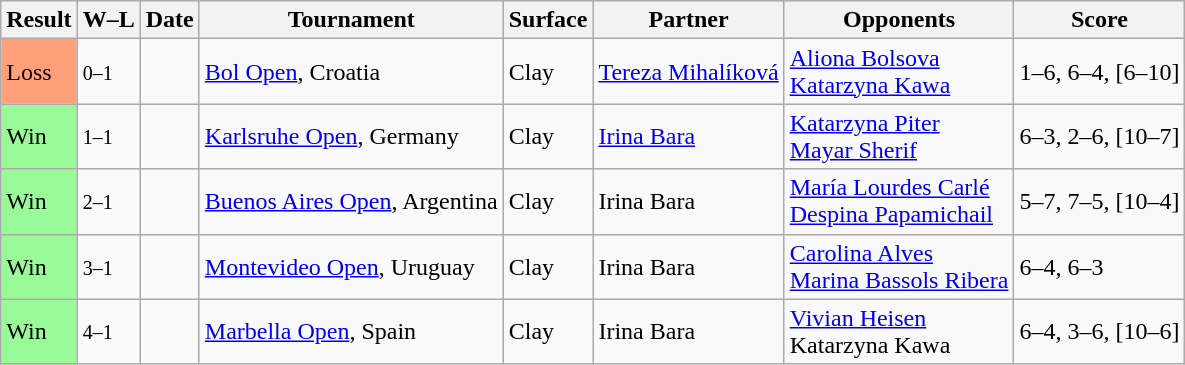<table class="sortable wikitable">
<tr>
<th>Result</th>
<th class="unsortable">W–L</th>
<th>Date</th>
<th>Tournament</th>
<th>Surface</th>
<th>Partner</th>
<th>Opponents</th>
<th class="unsortable">Score</th>
</tr>
<tr>
<td style="background:#ffa07a;">Loss</td>
<td><small>0–1</small></td>
<td><a href='#'></a></td>
<td><a href='#'>Bol Open</a>, Croatia</td>
<td>Clay</td>
<td> <a href='#'>Tereza Mihalíková</a></td>
<td> <a href='#'>Aliona Bolsova</a> <br>  <a href='#'>Katarzyna Kawa</a></td>
<td>1–6, 6–4, [6–10]</td>
</tr>
<tr>
<td style="background:#98fb98;">Win</td>
<td><small>1–1</small></td>
<td><a href='#'></a></td>
<td><a href='#'>Karlsruhe Open</a>, Germany</td>
<td>Clay</td>
<td> <a href='#'>Irina Bara</a></td>
<td> <a href='#'>Katarzyna Piter</a> <br>  <a href='#'>Mayar Sherif</a></td>
<td>6–3, 2–6, [10–7]</td>
</tr>
<tr>
<td style="background:#98fb98;">Win</td>
<td><small>2–1</small></td>
<td><a href='#'></a></td>
<td><a href='#'>Buenos Aires Open</a>, Argentina</td>
<td>Clay</td>
<td> Irina Bara</td>
<td> <a href='#'>María Lourdes Carlé</a> <br>  <a href='#'>Despina Papamichail</a></td>
<td>5–7, 7–5, [10–4]</td>
</tr>
<tr>
<td style="background:#98fb98;">Win</td>
<td><small>3–1</small></td>
<td><a href='#'></a></td>
<td><a href='#'>Montevideo Open</a>, Uruguay</td>
<td>Clay</td>
<td> Irina Bara</td>
<td> <a href='#'>Carolina Alves</a> <br>  <a href='#'>Marina Bassols Ribera</a></td>
<td>6–4, 6–3</td>
</tr>
<tr>
<td style="background:#98fb98;">Win</td>
<td><small>4–1</small></td>
<td><a href='#'></a></td>
<td><a href='#'>Marbella Open</a>, Spain</td>
<td>Clay</td>
<td> Irina Bara</td>
<td> <a href='#'>Vivian Heisen</a> <br>  Katarzyna Kawa</td>
<td>6–4, 3–6, [10–6]</td>
</tr>
</table>
